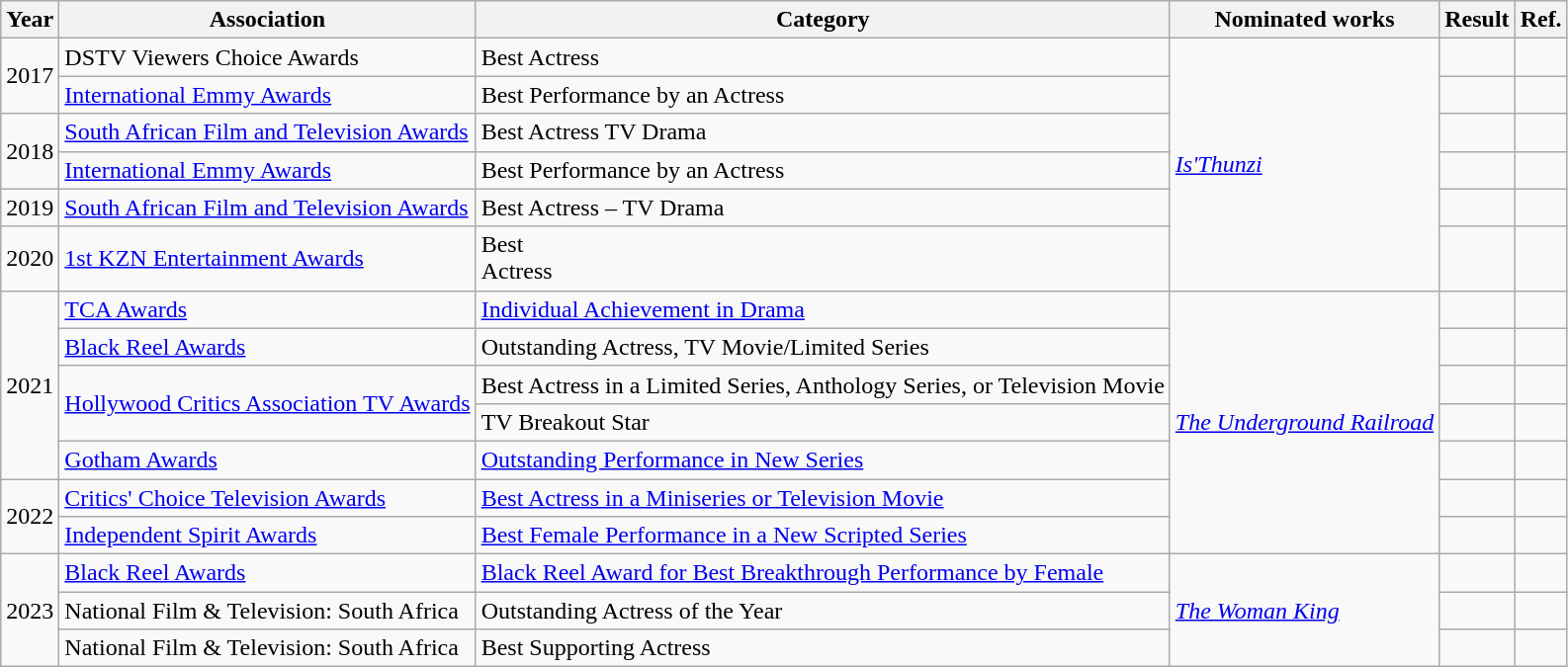<table class="wikitable sortable">
<tr>
<th>Year</th>
<th>Association</th>
<th>Category</th>
<th>Nominated works</th>
<th>Result</th>
<th>Ref.</th>
</tr>
<tr>
<td rowspan=2>2017</td>
<td>DSTV Viewers Choice Awards</td>
<td>Best Actress</td>
<td rowspan="6"><em><a href='#'>Is'Thunzi</a></em></td>
<td></td>
<td></td>
</tr>
<tr>
<td><a href='#'>International Emmy Awards</a></td>
<td>Best Performance by an Actress</td>
<td></td>
<td></td>
</tr>
<tr>
<td rowspan=2>2018</td>
<td><a href='#'>South African Film and Television Awards</a></td>
<td>Best Actress TV Drama</td>
<td></td>
<td></td>
</tr>
<tr>
<td><a href='#'>International Emmy Awards</a></td>
<td>Best Performance by an Actress</td>
<td></td>
<td></td>
</tr>
<tr>
<td rowspan=1>2019</td>
<td><a href='#'>South African Film and Television Awards</a></td>
<td>Best Actress – TV Drama</td>
<td></td>
<td></td>
</tr>
<tr>
<td>2020</td>
<td><a href='#'>1st KZN Entertainment Awards</a></td>
<td>Best<br>Actress</td>
<td></td>
<td></td>
</tr>
<tr>
<td rowspan=5>2021</td>
<td><a href='#'>TCA Awards</a></td>
<td><a href='#'>Individual Achievement in Drama</a></td>
<td rowspan=7><em><a href='#'>The Underground Railroad</a></em></td>
<td></td>
<td></td>
</tr>
<tr>
<td><a href='#'>Black Reel Awards</a></td>
<td>Outstanding Actress, TV Movie/Limited Series</td>
<td></td>
<td></td>
</tr>
<tr>
<td rowspan=2><a href='#'>Hollywood Critics Association TV Awards</a></td>
<td>Best Actress in a Limited Series, Anthology Series, or Television Movie</td>
<td></td>
<td></td>
</tr>
<tr>
<td>TV Breakout Star</td>
<td></td>
<td></td>
</tr>
<tr>
<td><a href='#'>Gotham Awards</a></td>
<td><a href='#'>Outstanding Performance in New Series</a></td>
<td></td>
<td></td>
</tr>
<tr>
<td rowspan="2">2022</td>
<td><a href='#'>Critics' Choice Television Awards</a></td>
<td><a href='#'>Best Actress in a Miniseries or Television Movie</a></td>
<td></td>
<td></td>
</tr>
<tr>
<td><a href='#'>Independent Spirit Awards</a></td>
<td><a href='#'>Best Female Performance in a New Scripted Series</a></td>
<td></td>
<td></td>
</tr>
<tr>
<td rowspan="3">2023</td>
<td><a href='#'>Black Reel Awards</a></td>
<td><a href='#'>Black Reel Award for Best Breakthrough Performance by Female</a></td>
<td rowspan=3><em><a href='#'>The Woman King</a></em></td>
<td></td>
<td></td>
</tr>
<tr>
<td>National Film & Television: South Africa</td>
<td>Outstanding Actress of the Year</td>
<td></td>
<td></td>
</tr>
<tr>
<td>National Film & Television: South Africa</td>
<td>Best Supporting Actress</td>
<td></td>
<td></td>
</tr>
</table>
